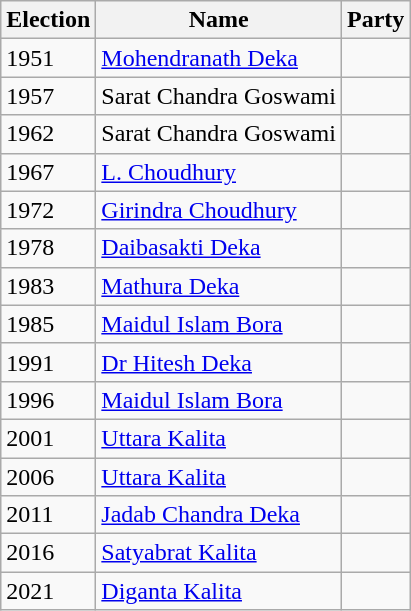<table class="wikitable sortable">
<tr>
<th>Election</th>
<th>Name</th>
<th colspan=2>Party</th>
</tr>
<tr>
<td>1951</td>
<td><a href='#'>Mohendranath Deka</a></td>
<td></td>
</tr>
<tr>
<td>1957</td>
<td>Sarat Chandra Goswami</td>
<td></td>
</tr>
<tr>
<td>1962</td>
<td>Sarat Chandra Goswami</td>
<td></td>
</tr>
<tr>
<td>1967</td>
<td><a href='#'>L. Choudhury</a></td>
<td></td>
</tr>
<tr>
<td>1972</td>
<td><a href='#'>Girindra Choudhury</a></td>
<td></td>
</tr>
<tr>
<td>1978</td>
<td><a href='#'>Daibasakti Deka</a></td>
<td></td>
</tr>
<tr>
<td>1983</td>
<td><a href='#'>Mathura Deka</a></td>
<td></td>
</tr>
<tr>
<td>1985</td>
<td><a href='#'>Maidul Islam Bora</a></td>
<td></td>
</tr>
<tr>
<td>1991</td>
<td><a href='#'>Dr Hitesh Deka</a></td>
<td></td>
</tr>
<tr>
<td>1996</td>
<td><a href='#'>Maidul Islam Bora</a></td>
<td></td>
</tr>
<tr>
<td>2001</td>
<td><a href='#'>Uttara Kalita</a></td>
<td></td>
</tr>
<tr>
<td>2006</td>
<td><a href='#'>Uttara Kalita</a></td>
<td></td>
</tr>
<tr>
<td>2011</td>
<td><a href='#'>Jadab Chandra Deka</a></td>
<td></td>
</tr>
<tr>
<td>2016</td>
<td><a href='#'>Satyabrat Kalita</a></td>
<td></td>
</tr>
<tr>
<td>2021</td>
<td><a href='#'>Diganta Kalita</a></td>
<td></td>
</tr>
</table>
